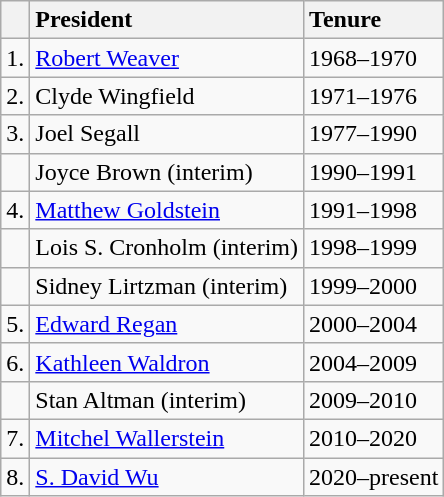<table class="wikitable">
<tr>
<th style="text-align:left;"></th>
<th style="text-align:left;">President</th>
<th style="text-align:left;">Tenure</th>
</tr>
<tr>
<td>1.</td>
<td><a href='#'>Robert Weaver</a></td>
<td>1968–1970</td>
</tr>
<tr>
<td>2.</td>
<td>Clyde Wingfield</td>
<td>1971–1976</td>
</tr>
<tr>
<td>3.</td>
<td>Joel Segall</td>
<td>1977–1990</td>
</tr>
<tr>
<td></td>
<td>Joyce Brown (interim)</td>
<td>1990–1991</td>
</tr>
<tr>
<td>4.</td>
<td><a href='#'>Matthew Goldstein</a></td>
<td>1991–1998</td>
</tr>
<tr>
<td></td>
<td>Lois S. Cronholm (interim)</td>
<td>1998–1999</td>
</tr>
<tr>
<td></td>
<td>Sidney Lirtzman (interim)</td>
<td>1999–2000</td>
</tr>
<tr>
<td>5.</td>
<td><a href='#'>Edward Regan</a></td>
<td>2000–2004</td>
</tr>
<tr>
<td>6.</td>
<td><a href='#'>Kathleen Waldron</a></td>
<td>2004–2009</td>
</tr>
<tr>
<td></td>
<td>Stan Altman (interim)</td>
<td>2009–2010</td>
</tr>
<tr>
<td>7.</td>
<td><a href='#'>Mitchel Wallerstein</a></td>
<td>2010–2020</td>
</tr>
<tr>
<td>8.</td>
<td><a href='#'>S. David Wu</a></td>
<td>2020–present</td>
</tr>
</table>
